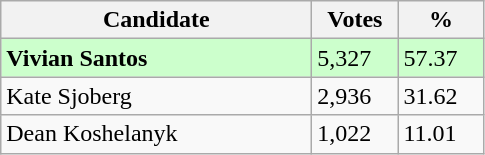<table class="wikitable sortable">
<tr>
<th width="200px">Candidate</th>
<th width="50px">Votes</th>
<th width="50px">%</th>
</tr>
<tr style="text-align:left; background:#cfc;">
<td><strong>Vivian Santos</strong></td>
<td>5,327</td>
<td>57.37</td>
</tr>
<tr>
<td>Kate Sjoberg</td>
<td>2,936</td>
<td>31.62</td>
</tr>
<tr>
<td>Dean Koshelanyk</td>
<td>1,022</td>
<td>11.01</td>
</tr>
</table>
